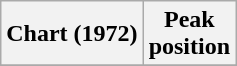<table class="wikitable sortable plainrowheaders" style="text-align:center">
<tr>
<th>Chart (1972)</th>
<th>Peak<br>position</th>
</tr>
<tr>
</tr>
</table>
